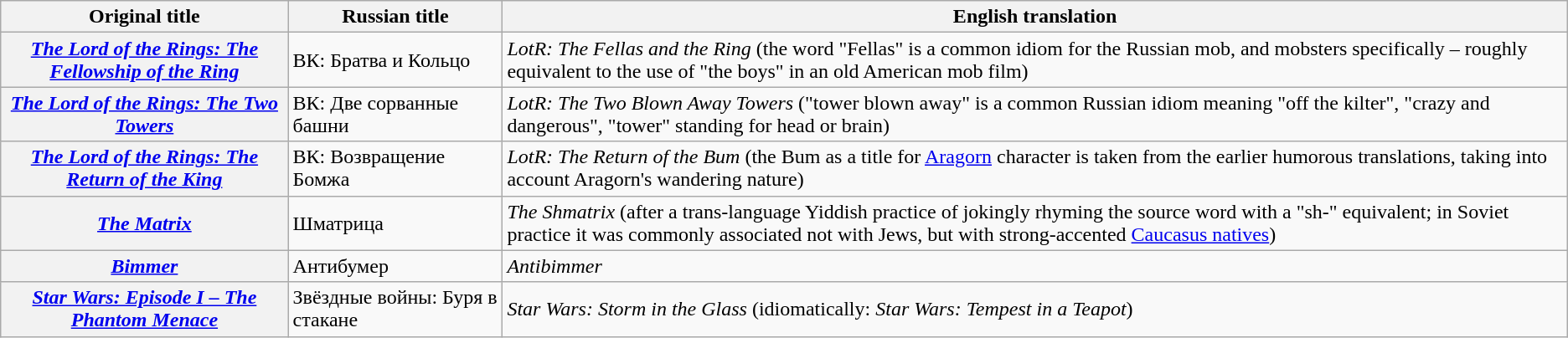<table class="wikitable">
<tr>
<th>Original title</th>
<th>Russian title</th>
<th>English translation</th>
</tr>
<tr>
<th><em><a href='#'>The Lord of the Rings: The Fellowship of the Ring</a></em></th>
<td>ВК: Братва и Кольцо</td>
<td><em>LotR: The Fellas and the Ring</em> (the word "Fellas" is a common idiom for the Russian mob, and mobsters specifically – roughly equivalent to the use of "the boys" in an old American mob film)</td>
</tr>
<tr>
<th><em><a href='#'>The Lord of the Rings: The Two Towers</a></em></th>
<td>ВК: Две сорванные башни</td>
<td><em>LotR: The Two Blown Away Towers</em> ("tower blown away" is a common Russian idiom meaning "off the kilter", "crazy and dangerous", "tower" standing for head or brain)</td>
</tr>
<tr>
<th><em><a href='#'>The Lord of the Rings: The Return of the King</a></em></th>
<td>ВК: Возвращение Бомжа</td>
<td><em>LotR: The Return of the Bum</em> (the Bum as a title for <a href='#'>Aragorn</a> character is taken from the earlier humorous translations, taking into account Aragorn's wandering nature)</td>
</tr>
<tr>
<th><em><a href='#'>The Matrix</a></em></th>
<td>Шматрица</td>
<td><em>The Shmatrix</em> (after a trans-language Yiddish practice of jokingly rhyming the source word with a "sh-" equivalent; in Soviet practice it was commonly associated not with Jews, but with strong-accented <a href='#'>Caucasus natives</a>)</td>
</tr>
<tr>
<th><em><a href='#'>Bimmer</a></em></th>
<td>Антибумер</td>
<td><em>Antibimmer</em></td>
</tr>
<tr>
<th><em><a href='#'>Star Wars: Episode I – The Phantom Menace</a></em></th>
<td>Звёздные войны: Буря в стакане</td>
<td><em>Star Wars: Storm in the Glass</em> (idiomatically: <em>Star Wars: Tempest in a Teapot</em>)</td>
</tr>
</table>
